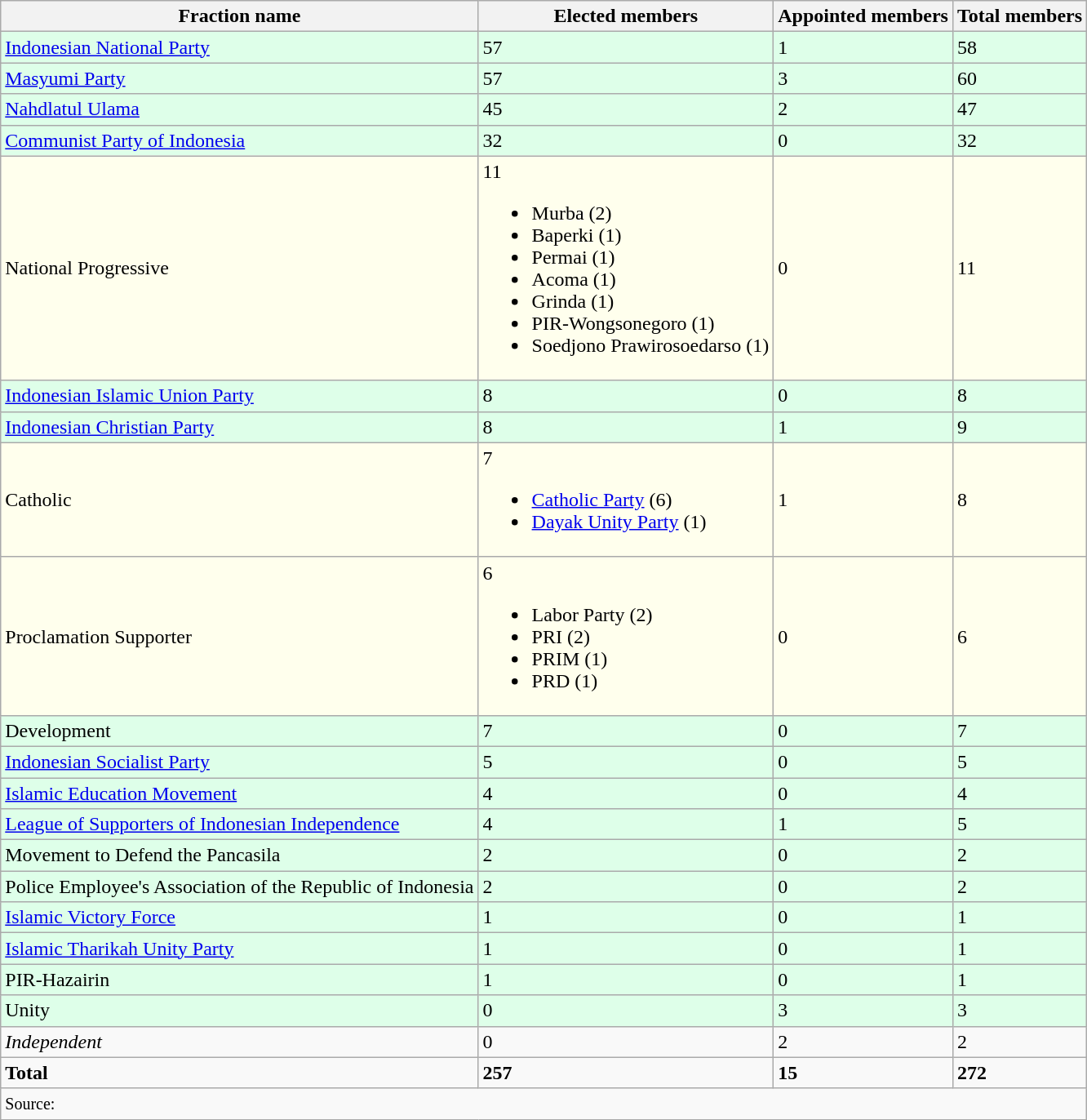<table class="wikitable sortable">
<tr>
<th>Fraction name</th>
<th>Elected members</th>
<th>Appointed members</th>
<th>Total members</th>
</tr>
<tr>
<td style="background-color:#DEFFE9"><a href='#'>Indonesian National Party</a></td>
<td style="background-color:#DEFFE9">57</td>
<td style="background-color:#DEFFE9">1</td>
<td style="background-color:#DEFFE9">58</td>
</tr>
<tr>
<td style="background-color:#DEFFE9"><a href='#'>Masyumi Party</a></td>
<td style="background-color:#DEFFE9">57</td>
<td style="background-color:#DEFFE9">3</td>
<td style="background-color:#DEFFE9">60</td>
</tr>
<tr>
<td style="background-color:#DEFFE9"><a href='#'>Nahdlatul Ulama</a></td>
<td style="background-color:#DEFFE9">45</td>
<td style="background-color:#DEFFE9">2</td>
<td style="background-color:#DEFFE9">47</td>
</tr>
<tr>
<td style="background-color:#DEFFE9"><a href='#'>Communist Party of Indonesia</a></td>
<td style="background-color:#DEFFE9">32</td>
<td style="background-color:#DEFFE9">0</td>
<td style="background-color:#DEFFE9">32</td>
</tr>
<tr>
<td style="background-color:#ffffed">National Progressive</td>
<td style="background-color:#ffffed">11<br><ul><li>Murba (2)</li><li>Baperki (1)</li><li>Permai (1)</li><li>Acoma (1)</li><li>Grinda (1)</li><li>PIR-Wongsonegoro (1)</li><li>Soedjono Prawirosoedarso (1)</li></ul></td>
<td style="background-color:#ffffed">0</td>
<td style="background-color:#ffffed">11</td>
</tr>
<tr>
<td style="background-color:#DEFFE9"><a href='#'>Indonesian Islamic Union Party</a></td>
<td style="background-color:#DEFFE9">8</td>
<td style="background-color:#DEFFE9">0</td>
<td style="background-color:#DEFFE9">8</td>
</tr>
<tr>
<td style="background-color:#DEFFE9"><a href='#'>Indonesian Christian Party</a></td>
<td style="background-color:#DEFFE9">8</td>
<td style="background-color:#DEFFE9">1</td>
<td style="background-color:#DEFFE9">9</td>
</tr>
<tr>
<td style="background-color:#ffffed">Catholic</td>
<td style="background-color:#ffffed">7<br><ul><li><a href='#'>Catholic Party</a> (6)</li><li><a href='#'>Dayak Unity Party</a> (1)</li></ul></td>
<td style="background-color:#ffffed">1</td>
<td style="background-color:#ffffed">8</td>
</tr>
<tr>
<td style="background-color:#ffffed">Proclamation Supporter</td>
<td style="background-color:#ffffed">6<br><ul><li>Labor Party (2)</li><li>PRI (2)</li><li>PRIM (1)</li><li>PRD (1)</li></ul></td>
<td style="background-color:#ffffed">0</td>
<td style="background-color:#ffffed">6</td>
</tr>
<tr>
<td style="background-color:#DEFFE9">Development</td>
<td style="background-color:#DEFFE9">7</td>
<td style="background-color:#DEFFE9">0</td>
<td style="background-color:#DEFFE9">7</td>
</tr>
<tr>
<td style="background-color:#DEFFE9"><a href='#'>Indonesian Socialist Party</a></td>
<td style="background-color:#DEFFE9">5</td>
<td style="background-color:#DEFFE9">0</td>
<td style="background-color:#DEFFE9">5</td>
</tr>
<tr>
<td style="background-color:#DEFFE9"><a href='#'>Islamic Education Movement</a></td>
<td style="background-color:#DEFFE9">4</td>
<td style="background-color:#DEFFE9">0</td>
<td style="background-color:#DEFFE9">4</td>
</tr>
<tr>
<td style="background-color:#DEFFE9"><a href='#'>League of Supporters of Indonesian Independence</a></td>
<td style="background-color:#DEFFE9">4</td>
<td style="background-color:#DEFFE9">1</td>
<td style="background-color:#DEFFE9">5</td>
</tr>
<tr>
<td style="background-color:#DEFFE9">Movement to Defend the Pancasila</td>
<td style="background-color:#DEFFE9">2</td>
<td style="background-color:#DEFFE9">0</td>
<td style="background-color:#DEFFE9">2</td>
</tr>
<tr>
<td style="background-color:#DEFFE9">Police Employee's Association of the Republic of Indonesia</td>
<td style="background-color:#DEFFE9">2</td>
<td style="background-color:#DEFFE9">0</td>
<td style="background-color:#DEFFE9">2</td>
</tr>
<tr>
<td style="background-color:#DEFFE9"><a href='#'>Islamic Victory Force</a></td>
<td style="background-color:#DEFFE9">1</td>
<td style="background-color:#DEFFE9">0</td>
<td style="background-color:#DEFFE9">1</td>
</tr>
<tr>
<td style="background-color:#DEFFE9"><a href='#'>Islamic Tharikah Unity Party</a></td>
<td style="background-color:#DEFFE9">1</td>
<td style="background-color:#DEFFE9">0</td>
<td style="background-color:#DEFFE9">1</td>
</tr>
<tr>
<td style="background-color:#DEFFE9">PIR-Hazairin</td>
<td style="background-color:#DEFFE9">1</td>
<td style="background-color:#DEFFE9">0</td>
<td style="background-color:#DEFFE9">1</td>
</tr>
<tr>
<td style="background-color:#DEFFE9">Unity</td>
<td style="background-color:#DEFFE9">0</td>
<td style="background-color:#DEFFE9">3</td>
<td style="background-color:#DEFFE9">3</td>
</tr>
<tr>
<td><em>Independent</em></td>
<td>0</td>
<td>2</td>
<td>2</td>
</tr>
<tr>
<td><strong>Total</strong></td>
<td><strong>257</strong></td>
<td><strong>15</strong></td>
<td><strong>272</strong></td>
</tr>
<tr>
<td colspan="4"><small>Source:</small></td>
</tr>
</table>
